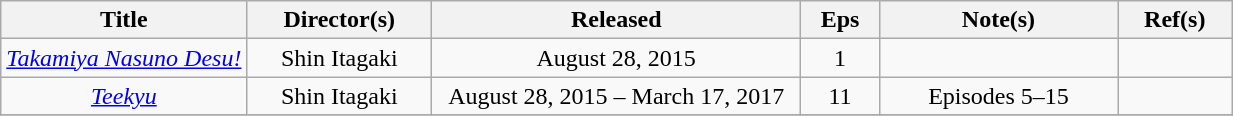<table class="wikitable sortable" style="text-align:center; margin=auto; ">
<tr>
<th scope="col" width=20%>Title</th>
<th scope="col" width=15%>Director(s)</th>
<th scope="col" width=30%>Released</th>
<th scope="col" class="unsortable">Eps</th>
<th scope="col" class="unsortable">Note(s)</th>
<th scope="col" class="unsortable">Ref(s)</th>
</tr>
<tr>
<td><em><a href='#'>Takamiya Nasuno Desu!</a></em></td>
<td>Shin Itagaki</td>
<td>August 28, 2015</td>
<td>1</td>
<td></td>
<td></td>
</tr>
<tr>
<td><em><a href='#'>Teekyu</a></em></td>
<td>Shin Itagaki</td>
<td>August 28, 2015 – March 17, 2017</td>
<td>11</td>
<td>Episodes 5–15</td>
<td></td>
</tr>
<tr>
</tr>
</table>
